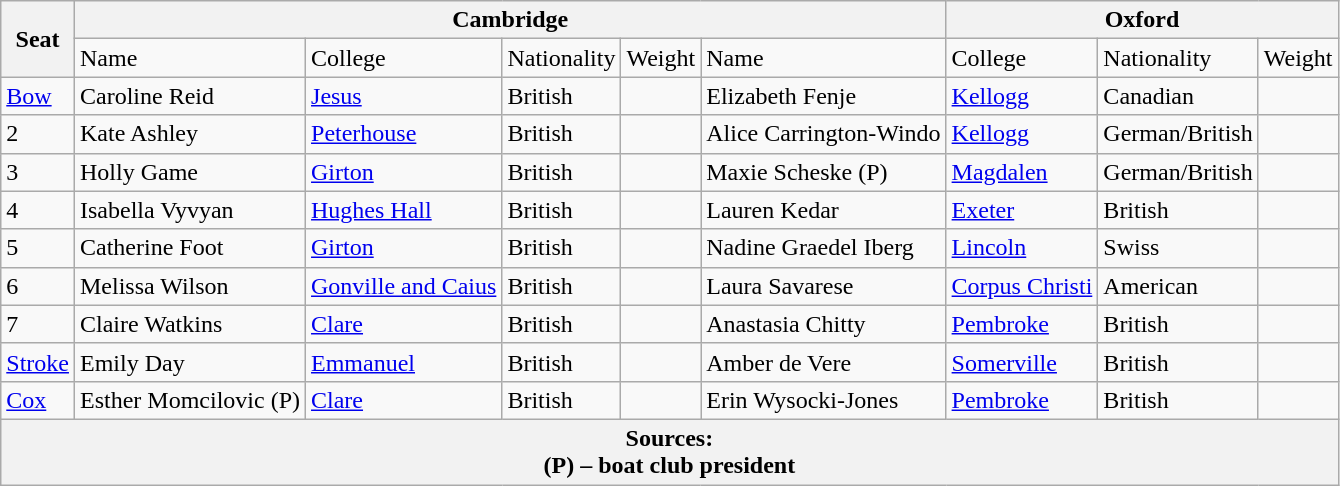<table class=wikitable>
<tr>
<th rowspan ="2">Seat</th>
<th colspan="5">Cambridge <br> </th>
<th colspan="4">Oxford <br> </th>
</tr>
<tr>
<td>Name</td>
<td>College</td>
<td>Nationality</td>
<td>Weight</td>
<td>Name</td>
<td>College</td>
<td>Nationality</td>
<td>Weight</td>
</tr>
<tr>
<td><a href='#'>Bow</a></td>
<td>Caroline Reid</td>
<td><a href='#'>Jesus</a></td>
<td>British</td>
<td></td>
<td>Elizabeth Fenje</td>
<td><a href='#'>Kellogg</a></td>
<td>Canadian</td>
<td></td>
</tr>
<tr>
<td>2</td>
<td>Kate Ashley</td>
<td><a href='#'>Peterhouse</a></td>
<td>British</td>
<td></td>
<td>Alice Carrington-Windo</td>
<td><a href='#'>Kellogg</a></td>
<td>German/British</td>
<td></td>
</tr>
<tr>
<td>3</td>
<td>Holly Game</td>
<td><a href='#'>Girton</a></td>
<td>British</td>
<td></td>
<td>Maxie Scheske (P)</td>
<td><a href='#'>Magdalen</a></td>
<td>German/British</td>
<td></td>
</tr>
<tr>
<td>4</td>
<td>Isabella Vyvyan</td>
<td><a href='#'>Hughes Hall</a></td>
<td>British</td>
<td></td>
<td>Lauren Kedar</td>
<td><a href='#'>Exeter</a></td>
<td>British</td>
<td></td>
</tr>
<tr>
<td>5</td>
<td>Catherine Foot</td>
<td><a href='#'>Girton</a></td>
<td>British</td>
<td></td>
<td>Nadine Graedel Iberg</td>
<td><a href='#'>Lincoln</a></td>
<td>Swiss</td>
<td></td>
</tr>
<tr>
<td>6</td>
<td>Melissa Wilson</td>
<td><a href='#'>Gonville and Caius</a></td>
<td>British</td>
<td></td>
<td>Laura Savarese</td>
<td><a href='#'>Corpus Christi</a></td>
<td>American</td>
<td></td>
</tr>
<tr>
<td>7</td>
<td>Claire Watkins</td>
<td><a href='#'>Clare</a></td>
<td>British</td>
<td></td>
<td>Anastasia Chitty</td>
<td><a href='#'>Pembroke</a></td>
<td>British</td>
<td></td>
</tr>
<tr>
<td><a href='#'>Stroke</a></td>
<td>Emily Day</td>
<td><a href='#'>Emmanuel</a></td>
<td>British</td>
<td></td>
<td>Amber de Vere</td>
<td><a href='#'>Somerville</a></td>
<td>British</td>
<td></td>
</tr>
<tr>
<td><a href='#'>Cox</a></td>
<td>Esther Momcilovic (P)</td>
<td><a href='#'>Clare</a></td>
<td>British</td>
<td></td>
<td>Erin Wysocki-Jones</td>
<td><a href='#'>Pembroke</a></td>
<td>British</td>
<td></td>
</tr>
<tr>
<th colspan="9">Sources:<br>(P) – boat club president</th>
</tr>
</table>
